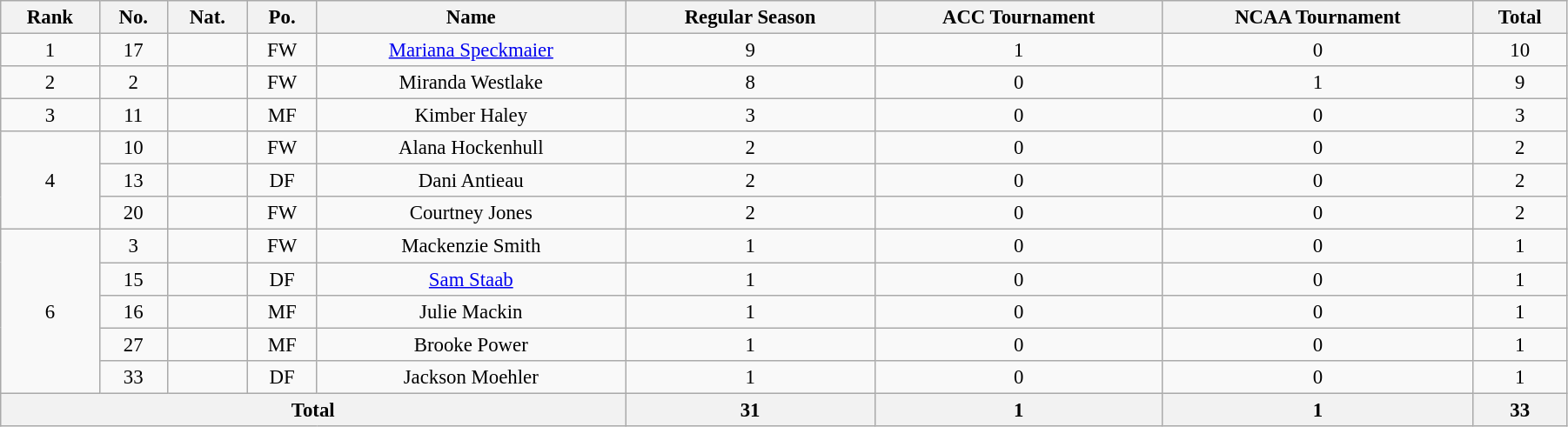<table class="wikitable" style="text-align:center; font-size:95%; width:95%;">
<tr>
<th>Rank</th>
<th>No.</th>
<th>Nat.</th>
<th>Po.</th>
<th>Name</th>
<th>Regular Season</th>
<th>ACC Tournament</th>
<th>NCAA Tournament</th>
<th>Total</th>
</tr>
<tr>
<td>1</td>
<td>17</td>
<td></td>
<td>FW</td>
<td><a href='#'>Mariana Speckmaier</a></td>
<td>9</td>
<td>1</td>
<td>0</td>
<td>10</td>
</tr>
<tr>
<td>2</td>
<td>2</td>
<td></td>
<td>FW</td>
<td>Miranda Westlake</td>
<td>8</td>
<td>0</td>
<td>1</td>
<td>9</td>
</tr>
<tr>
<td>3</td>
<td>11</td>
<td></td>
<td>MF</td>
<td>Kimber Haley</td>
<td>3</td>
<td>0</td>
<td>0</td>
<td>3</td>
</tr>
<tr>
<td rowspan=3>4</td>
<td>10</td>
<td></td>
<td>FW</td>
<td>Alana Hockenhull</td>
<td>2</td>
<td>0</td>
<td>0</td>
<td>2</td>
</tr>
<tr>
<td>13</td>
<td></td>
<td>DF</td>
<td>Dani Antieau</td>
<td>2</td>
<td>0</td>
<td>0</td>
<td>2</td>
</tr>
<tr>
<td>20</td>
<td></td>
<td>FW</td>
<td>Courtney Jones</td>
<td>2</td>
<td>0</td>
<td>0</td>
<td>2</td>
</tr>
<tr>
<td rowspan=5>6</td>
<td>3</td>
<td></td>
<td>FW</td>
<td>Mackenzie Smith</td>
<td>1</td>
<td>0</td>
<td>0</td>
<td>1</td>
</tr>
<tr>
<td>15</td>
<td></td>
<td>DF</td>
<td><a href='#'>Sam Staab</a></td>
<td>1</td>
<td>0</td>
<td>0</td>
<td>1</td>
</tr>
<tr>
<td>16</td>
<td></td>
<td>MF</td>
<td>Julie Mackin</td>
<td>1</td>
<td>0</td>
<td>0</td>
<td>1</td>
</tr>
<tr>
<td>27</td>
<td></td>
<td>MF</td>
<td>Brooke Power</td>
<td>1</td>
<td>0</td>
<td>0</td>
<td>1</td>
</tr>
<tr>
<td>33</td>
<td></td>
<td>DF</td>
<td>Jackson Moehler</td>
<td>1</td>
<td>0</td>
<td>0</td>
<td>1</td>
</tr>
<tr>
<th colspan=5>Total</th>
<th>31</th>
<th>1</th>
<th>1</th>
<th>33</th>
</tr>
</table>
